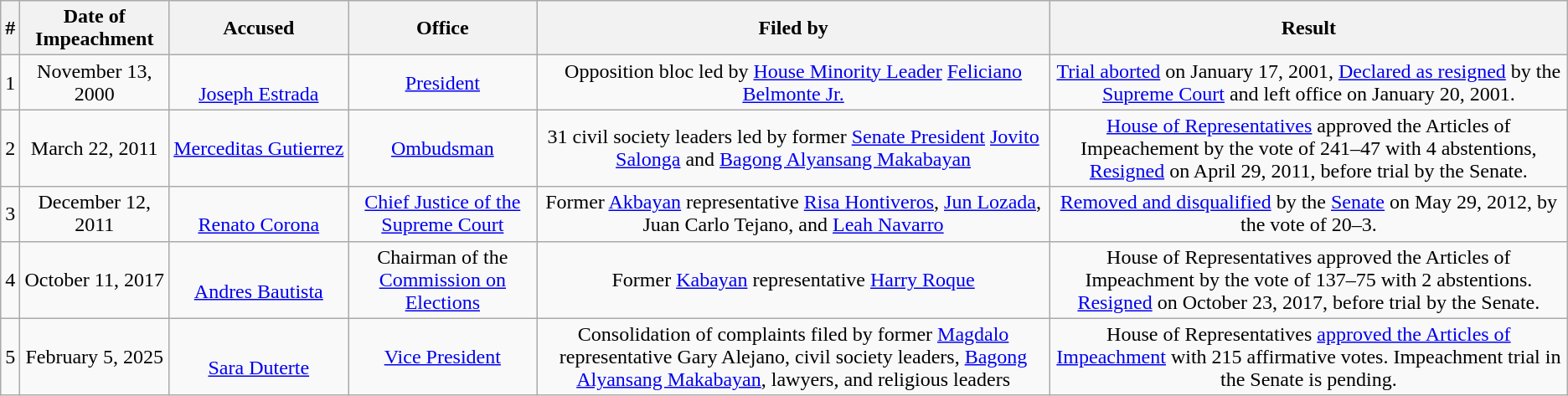<table class="wikitable" style="text-align:center;">
<tr>
<th>#</th>
<th>Date of Impeachment</th>
<th>Accused</th>
<th>Office</th>
<th>Filed by</th>
<th>Result</th>
</tr>
<tr>
<td>1</td>
<td>November 13, 2000</td>
<td nowrap="nowrap"><br><a href='#'>Joseph Estrada</a></td>
<td><a href='#'>President</a></td>
<td>Opposition bloc led by <a href='#'>House Minority Leader</a> <a href='#'>Feliciano Belmonte Jr.</a></td>
<td><a href='#'>Trial aborted</a> on January 17, 2001, <a href='#'>Declared as resigned</a> by the <a href='#'>Supreme Court</a> and left office on January 20, 2001.</td>
</tr>
<tr>
<td>2</td>
<td>March 22, 2011</td>
<td nowrap="nowrap"><a href='#'>Merceditas Gutierrez</a></td>
<td><a href='#'>Ombudsman</a></td>
<td>31 civil society leaders led by former <a href='#'>Senate President</a> <a href='#'>Jovito Salonga</a> and <a href='#'>Bagong Alyansang Makabayan</a></td>
<td><a href='#'>House of Representatives</a> approved the Articles of Impeachement by the vote of 241–47 with 4 abstentions, <a href='#'>Resigned</a> on April 29, 2011, before trial by the Senate.</td>
</tr>
<tr>
<td>3</td>
<td>December 12, 2011</td>
<td nowrap="nowrap"><br><a href='#'>Renato Corona</a></td>
<td><a href='#'>Chief Justice of the Supreme Court</a></td>
<td>Former <a href='#'>Akbayan</a> representative <a href='#'>Risa Hontiveros</a>, <a href='#'>Jun Lozada</a>, Juan Carlo Tejano, and <a href='#'>Leah Navarro</a></td>
<td><a href='#'>Removed and disqualified</a> by the <a href='#'>Senate</a> on May 29, 2012, by the vote of 20–3.</td>
</tr>
<tr>
<td>4</td>
<td>October 11, 2017</td>
<td nowrap="nowrap"><br> <a href='#'>Andres Bautista</a></td>
<td>Chairman of the <a href='#'>Commission on Elections</a></td>
<td>Former <a href='#'>Kabayan</a> representative <a href='#'>Harry Roque</a></td>
<td>House of Representatives approved the Articles of Impeachment by the vote of 137–75 with 2 abstentions. <a href='#'>Resigned</a> on October 23, 2017, before trial by the Senate.</td>
</tr>
<tr>
<td>5</td>
<td>February 5, 2025</td>
<td nowrap="nowrap"><br> <a href='#'>Sara Duterte</a></td>
<td><a href='#'>Vice President</a></td>
<td>Consolidation of complaints filed by former <a href='#'>Magdalo</a> representative Gary Alejano, civil society leaders, <a href='#'>Bagong Alyansang Makabayan</a>, lawyers, and religious leaders</td>
<td>House of Representatives <a href='#'>approved the Articles of Impeachment</a> with 215 affirmative votes. Impeachment trial in the Senate is pending.</td>
</tr>
</table>
